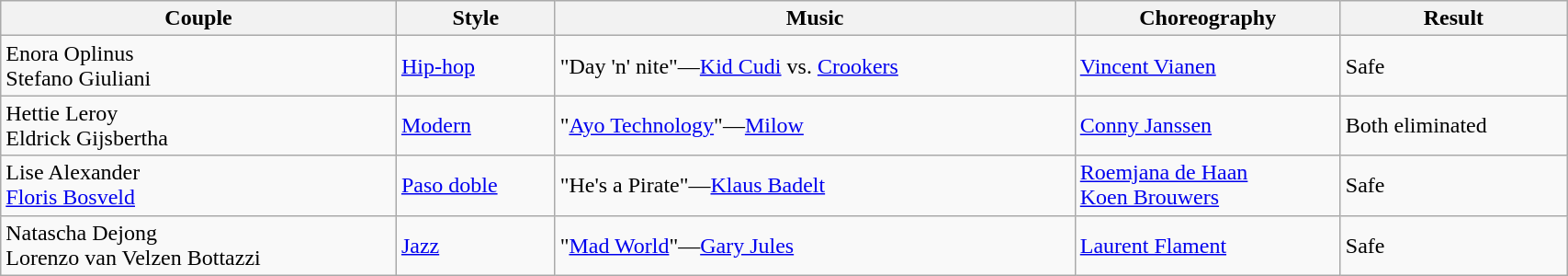<table class="wikitable" style="width:90%;">
<tr>
<th>Couple</th>
<th>Style</th>
<th>Music</th>
<th>Choreography</th>
<th>Result</th>
</tr>
<tr>
<td>Enora Oplinus<br>Stefano Giuliani</td>
<td><a href='#'>Hip-hop</a></td>
<td>"Day 'n' nite"—<a href='#'>Kid Cudi</a> vs. <a href='#'>Crookers</a></td>
<td><a href='#'>Vincent Vianen</a></td>
<td>Safe</td>
</tr>
<tr>
<td>Hettie Leroy<br>Eldrick Gijsbertha</td>
<td><a href='#'>Modern</a></td>
<td>"<a href='#'>Ayo Technology</a>"—<a href='#'>Milow</a></td>
<td><a href='#'>Conny Janssen</a></td>
<td>Both eliminated</td>
</tr>
<tr>
<td>Lise Alexander<br><a href='#'>Floris Bosveld</a></td>
<td><a href='#'>Paso doble</a></td>
<td>"He's a Pirate"—<a href='#'>Klaus Badelt</a></td>
<td><a href='#'>Roemjana de Haan</a><br><a href='#'>Koen Brouwers</a></td>
<td>Safe</td>
</tr>
<tr>
<td>Natascha Dejong<br>Lorenzo van Velzen Bottazzi</td>
<td><a href='#'>Jazz</a></td>
<td>"<a href='#'>Mad World</a>"—<a href='#'>Gary Jules</a></td>
<td><a href='#'>Laurent Flament</a></td>
<td>Safe</td>
</tr>
</table>
